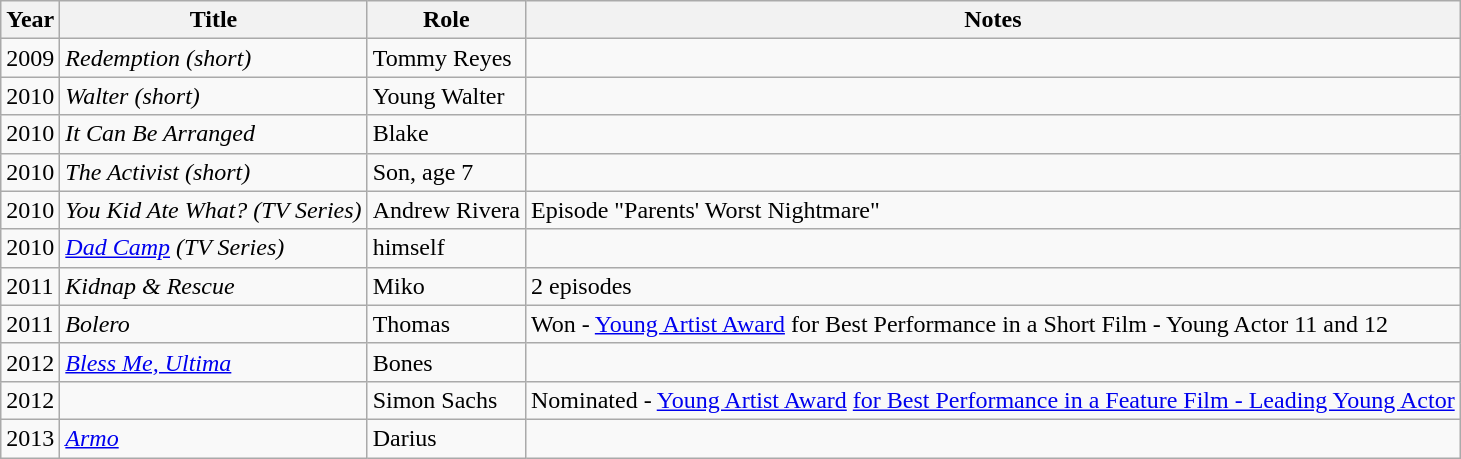<table class="wikitable sortable">
<tr>
<th>Year</th>
<th>Title</th>
<th>Role</th>
<th class="unsortable">Notes</th>
</tr>
<tr>
<td>2009</td>
<td><em>Redemption (short)</em></td>
<td>Tommy Reyes</td>
<td></td>
</tr>
<tr>
<td>2010</td>
<td><em>Walter (short)</em></td>
<td>Young Walter</td>
<td></td>
</tr>
<tr>
<td>2010</td>
<td><em>It Can Be Arranged</em></td>
<td>Blake</td>
<td></td>
</tr>
<tr>
<td>2010</td>
<td><em>The Activist (short)</em></td>
<td>Son, age 7</td>
<td></td>
</tr>
<tr>
<td>2010</td>
<td><em>You Kid Ate What? (TV Series)</em></td>
<td>Andrew Rivera</td>
<td>Episode "Parents' Worst Nightmare"</td>
</tr>
<tr>
<td>2010</td>
<td><em><a href='#'>Dad Camp</a> (TV Series)</em></td>
<td>himself</td>
</tr>
<tr>
<td>2011</td>
<td><em>Kidnap & Rescue</em></td>
<td>Miko</td>
<td>2 episodes</td>
</tr>
<tr>
<td>2011</td>
<td><em>Bolero</em></td>
<td>Thomas</td>
<td>Won - <a href='#'>Young Artist Award</a> for Best Performance in a Short Film - Young Actor 11 and 12</td>
</tr>
<tr>
<td>2012</td>
<td><em><a href='#'>Bless Me, Ultima</a></em></td>
<td>Bones</td>
<td></td>
</tr>
<tr>
<td>2012</td>
<td><em></em></td>
<td>Simon Sachs</td>
<td>Nominated - <a href='#'>Young Artist Award</a> <a href='#'>for Best Performance in a Feature Film - Leading Young Actor</a></td>
</tr>
<tr>
<td>2013</td>
<td><em><a href='#'>Armo</a></em></td>
<td>Darius</td>
</tr>
</table>
